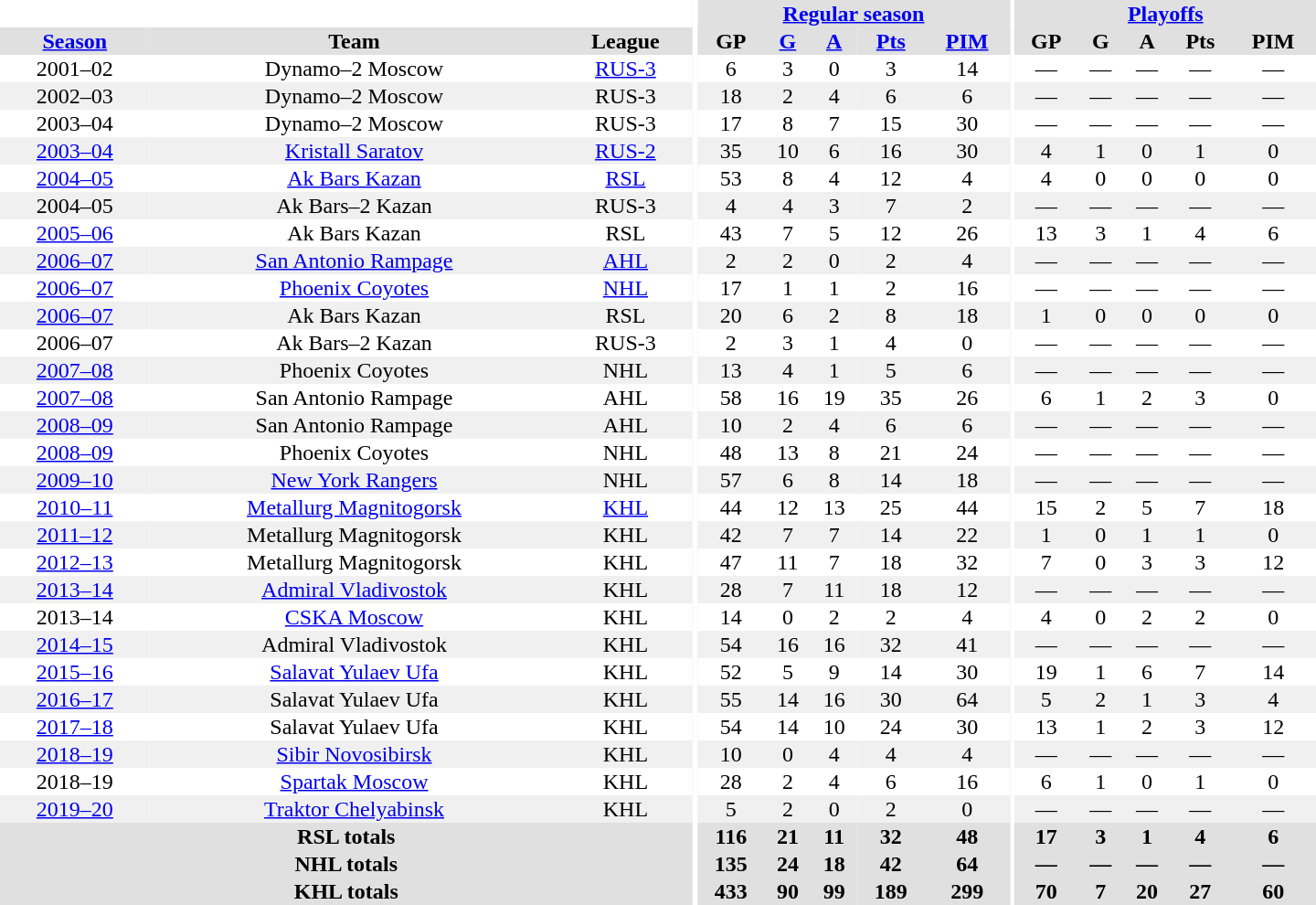<table border="0" cellpadding="1" cellspacing="0" style="text-align:center; width:60em">
<tr bgcolor="#e0e0e0">
<th colspan="3" bgcolor="#ffffff"></th>
<th rowspan="100" bgcolor="#ffffff"></th>
<th colspan="5"><a href='#'>Regular season</a></th>
<th rowspan="100" bgcolor="#ffffff"></th>
<th colspan="5"><a href='#'>Playoffs</a></th>
</tr>
<tr bgcolor="#e0e0e0">
<th><a href='#'>Season</a></th>
<th>Team</th>
<th>League</th>
<th>GP</th>
<th><a href='#'>G</a></th>
<th><a href='#'>A</a></th>
<th><a href='#'>Pts</a></th>
<th><a href='#'>PIM</a></th>
<th>GP</th>
<th>G</th>
<th>A</th>
<th>Pts</th>
<th>PIM</th>
</tr>
<tr>
<td>2001–02</td>
<td>Dynamo–2 Moscow</td>
<td><a href='#'>RUS-3</a></td>
<td>6</td>
<td>3</td>
<td>0</td>
<td>3</td>
<td>14</td>
<td>—</td>
<td>—</td>
<td>—</td>
<td>—</td>
<td>—</td>
</tr>
<tr bgcolor="#f0f0f0">
<td>2002–03</td>
<td>Dynamo–2 Moscow</td>
<td>RUS-3</td>
<td>18</td>
<td>2</td>
<td>4</td>
<td>6</td>
<td>6</td>
<td>—</td>
<td>—</td>
<td>—</td>
<td>—</td>
<td>—</td>
</tr>
<tr>
<td>2003–04</td>
<td>Dynamo–2 Moscow</td>
<td>RUS-3</td>
<td>17</td>
<td>8</td>
<td>7</td>
<td>15</td>
<td>30</td>
<td>—</td>
<td>—</td>
<td>—</td>
<td>—</td>
<td>—</td>
</tr>
<tr bgcolor="#f0f0f0">
<td><a href='#'>2003–04</a></td>
<td><a href='#'>Kristall Saratov</a></td>
<td><a href='#'>RUS-2</a></td>
<td>35</td>
<td>10</td>
<td>6</td>
<td>16</td>
<td>30</td>
<td>4</td>
<td>1</td>
<td>0</td>
<td>1</td>
<td>0</td>
</tr>
<tr>
<td><a href='#'>2004–05</a></td>
<td><a href='#'>Ak Bars Kazan</a></td>
<td><a href='#'>RSL</a></td>
<td>53</td>
<td>8</td>
<td>4</td>
<td>12</td>
<td>4</td>
<td>4</td>
<td>0</td>
<td>0</td>
<td>0</td>
<td>0</td>
</tr>
<tr bgcolor="#f0f0f0">
<td>2004–05</td>
<td>Ak Bars–2 Kazan</td>
<td>RUS-3</td>
<td>4</td>
<td>4</td>
<td>3</td>
<td>7</td>
<td>2</td>
<td>—</td>
<td>—</td>
<td>—</td>
<td>—</td>
<td>—</td>
</tr>
<tr>
<td><a href='#'>2005–06</a></td>
<td>Ak Bars Kazan</td>
<td>RSL</td>
<td>43</td>
<td>7</td>
<td>5</td>
<td>12</td>
<td>26</td>
<td>13</td>
<td>3</td>
<td>1</td>
<td>4</td>
<td>6</td>
</tr>
<tr bgcolor="#f0f0f0">
<td><a href='#'>2006–07</a></td>
<td><a href='#'>San Antonio Rampage</a></td>
<td><a href='#'>AHL</a></td>
<td>2</td>
<td>2</td>
<td>0</td>
<td>2</td>
<td>4</td>
<td>—</td>
<td>—</td>
<td>—</td>
<td>—</td>
<td>—</td>
</tr>
<tr>
<td><a href='#'>2006–07</a></td>
<td><a href='#'>Phoenix Coyotes</a></td>
<td><a href='#'>NHL</a></td>
<td>17</td>
<td>1</td>
<td>1</td>
<td>2</td>
<td>16</td>
<td>—</td>
<td>—</td>
<td>—</td>
<td>—</td>
<td>—</td>
</tr>
<tr bgcolor="#f0f0f0">
<td><a href='#'>2006–07</a></td>
<td>Ak Bars Kazan</td>
<td>RSL</td>
<td>20</td>
<td>6</td>
<td>2</td>
<td>8</td>
<td>18</td>
<td>1</td>
<td>0</td>
<td>0</td>
<td>0</td>
<td>0</td>
</tr>
<tr>
<td>2006–07</td>
<td>Ak Bars–2 Kazan</td>
<td>RUS-3</td>
<td>2</td>
<td>3</td>
<td>1</td>
<td>4</td>
<td>0</td>
<td>—</td>
<td>—</td>
<td>—</td>
<td>—</td>
<td>—</td>
</tr>
<tr bgcolor="#f0f0f0">
<td><a href='#'>2007–08</a></td>
<td>Phoenix Coyotes</td>
<td>NHL</td>
<td>13</td>
<td>4</td>
<td>1</td>
<td>5</td>
<td>6</td>
<td>—</td>
<td>—</td>
<td>—</td>
<td>—</td>
<td>—</td>
</tr>
<tr>
<td><a href='#'>2007–08</a></td>
<td>San Antonio Rampage</td>
<td>AHL</td>
<td>58</td>
<td>16</td>
<td>19</td>
<td>35</td>
<td>26</td>
<td>6</td>
<td>1</td>
<td>2</td>
<td>3</td>
<td>0</td>
</tr>
<tr bgcolor="#f0f0f0">
<td><a href='#'>2008–09</a></td>
<td>San Antonio Rampage</td>
<td>AHL</td>
<td>10</td>
<td>2</td>
<td>4</td>
<td>6</td>
<td>6</td>
<td>—</td>
<td>—</td>
<td>—</td>
<td>—</td>
<td>—</td>
</tr>
<tr>
<td><a href='#'>2008–09</a></td>
<td>Phoenix Coyotes</td>
<td>NHL</td>
<td>48</td>
<td>13</td>
<td>8</td>
<td>21</td>
<td>24</td>
<td>—</td>
<td>—</td>
<td>—</td>
<td>—</td>
<td>—</td>
</tr>
<tr bgcolor="#f0f0f0">
<td><a href='#'>2009–10</a></td>
<td><a href='#'>New York Rangers</a></td>
<td>NHL</td>
<td>57</td>
<td>6</td>
<td>8</td>
<td>14</td>
<td>18</td>
<td>—</td>
<td>—</td>
<td>—</td>
<td>—</td>
<td>—</td>
</tr>
<tr>
<td><a href='#'>2010–11</a></td>
<td><a href='#'>Metallurg Magnitogorsk</a></td>
<td><a href='#'>KHL</a></td>
<td>44</td>
<td>12</td>
<td>13</td>
<td>25</td>
<td>44</td>
<td>15</td>
<td>2</td>
<td>5</td>
<td>7</td>
<td>18</td>
</tr>
<tr bgcolor="#f0f0f0">
<td><a href='#'>2011–12</a></td>
<td>Metallurg Magnitogorsk</td>
<td>KHL</td>
<td>42</td>
<td>7</td>
<td>7</td>
<td>14</td>
<td>22</td>
<td>1</td>
<td>0</td>
<td>1</td>
<td>1</td>
<td>0</td>
</tr>
<tr>
<td><a href='#'>2012–13</a></td>
<td>Metallurg Magnitogorsk</td>
<td>KHL</td>
<td>47</td>
<td>11</td>
<td>7</td>
<td>18</td>
<td>32</td>
<td>7</td>
<td>0</td>
<td>3</td>
<td>3</td>
<td>12</td>
</tr>
<tr bgcolor="#f0f0f0">
<td><a href='#'>2013–14</a></td>
<td><a href='#'>Admiral Vladivostok</a></td>
<td>KHL</td>
<td>28</td>
<td>7</td>
<td>11</td>
<td>18</td>
<td>12</td>
<td>—</td>
<td>—</td>
<td>—</td>
<td>—</td>
<td>—</td>
</tr>
<tr>
<td>2013–14</td>
<td><a href='#'>CSKA Moscow</a></td>
<td>KHL</td>
<td>14</td>
<td>0</td>
<td>2</td>
<td>2</td>
<td>4</td>
<td>4</td>
<td>0</td>
<td>2</td>
<td>2</td>
<td>0</td>
</tr>
<tr bgcolor="#f0f0f0">
<td><a href='#'>2014–15</a></td>
<td>Admiral Vladivostok</td>
<td>KHL</td>
<td>54</td>
<td>16</td>
<td>16</td>
<td>32</td>
<td>41</td>
<td>—</td>
<td>—</td>
<td>—</td>
<td>—</td>
<td>—</td>
</tr>
<tr>
<td><a href='#'>2015–16</a></td>
<td><a href='#'>Salavat Yulaev Ufa</a></td>
<td>KHL</td>
<td>52</td>
<td>5</td>
<td>9</td>
<td>14</td>
<td>30</td>
<td>19</td>
<td>1</td>
<td>6</td>
<td>7</td>
<td>14</td>
</tr>
<tr bgcolor="#f0f0f0">
<td><a href='#'>2016–17</a></td>
<td>Salavat Yulaev Ufa</td>
<td>KHL</td>
<td>55</td>
<td>14</td>
<td>16</td>
<td>30</td>
<td>64</td>
<td>5</td>
<td>2</td>
<td>1</td>
<td>3</td>
<td>4</td>
</tr>
<tr>
<td><a href='#'>2017–18</a></td>
<td>Salavat Yulaev Ufa</td>
<td>KHL</td>
<td>54</td>
<td>14</td>
<td>10</td>
<td>24</td>
<td>30</td>
<td>13</td>
<td>1</td>
<td>2</td>
<td>3</td>
<td>12</td>
</tr>
<tr bgcolor="#f0f0f0">
<td><a href='#'>2018–19</a></td>
<td><a href='#'>Sibir Novosibirsk</a></td>
<td>KHL</td>
<td>10</td>
<td>0</td>
<td>4</td>
<td>4</td>
<td>4</td>
<td>—</td>
<td>—</td>
<td>—</td>
<td>—</td>
<td>—</td>
</tr>
<tr>
<td>2018–19</td>
<td><a href='#'>Spartak Moscow</a></td>
<td>KHL</td>
<td>28</td>
<td>2</td>
<td>4</td>
<td>6</td>
<td>16</td>
<td>6</td>
<td>1</td>
<td>0</td>
<td>1</td>
<td>0</td>
</tr>
<tr bgcolor="#f0f0f0">
<td><a href='#'>2019–20</a></td>
<td><a href='#'>Traktor Chelyabinsk</a></td>
<td>KHL</td>
<td>5</td>
<td>2</td>
<td>0</td>
<td>2</td>
<td>0</td>
<td>—</td>
<td>—</td>
<td>—</td>
<td>—</td>
<td>—</td>
</tr>
<tr bgcolor="#e0e0e0">
<th colspan="3">RSL totals</th>
<th>116</th>
<th>21</th>
<th>11</th>
<th>32</th>
<th>48</th>
<th>17</th>
<th>3</th>
<th>1</th>
<th>4</th>
<th>6</th>
</tr>
<tr bgcolor="#e0e0e0">
<th colspan="3">NHL totals</th>
<th>135</th>
<th>24</th>
<th>18</th>
<th>42</th>
<th>64</th>
<th>—</th>
<th>—</th>
<th>—</th>
<th>—</th>
<th>—</th>
</tr>
<tr bgcolor="#e0e0e0">
<th colspan="3">KHL totals</th>
<th>433</th>
<th>90</th>
<th>99</th>
<th>189</th>
<th>299</th>
<th>70</th>
<th>7</th>
<th>20</th>
<th>27</th>
<th>60</th>
</tr>
</table>
